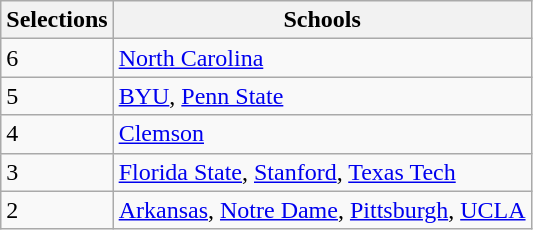<table class="wikitable sortable" style="text-align:left">
<tr>
<th>Selections</th>
<th class="unsortable">Schools</th>
</tr>
<tr>
<td>6</td>
<td><a href='#'>North Carolina</a></td>
</tr>
<tr>
<td>5</td>
<td><a href='#'>BYU</a>, <a href='#'>Penn State</a></td>
</tr>
<tr>
<td>4</td>
<td><a href='#'>Clemson</a></td>
</tr>
<tr>
<td>3</td>
<td><a href='#'>Florida State</a>, <a href='#'>Stanford</a>, <a href='#'>Texas Tech</a></td>
</tr>
<tr>
<td>2</td>
<td><a href='#'>Arkansas</a>, <a href='#'>Notre Dame</a>, <a href='#'>Pittsburgh</a>, <a href='#'>UCLA</a></td>
</tr>
</table>
